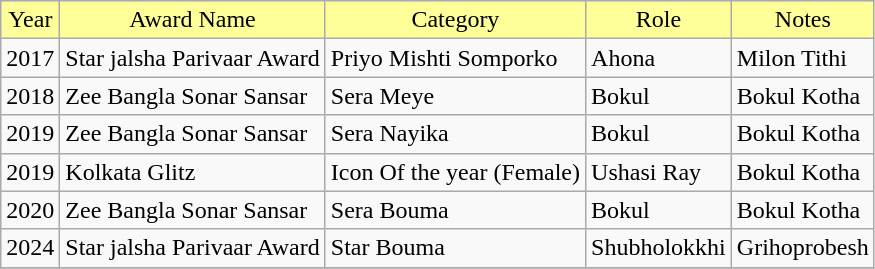<table class="wikitable">
<tr style="background:#ff9; text-align:center;">
<td>Year</td>
<td>Award Name</td>
<td>Category</td>
<td>Role</td>
<td>Notes</td>
</tr>
<tr>
<td>2017</td>
<td>Star jalsha Parivaar Award</td>
<td>Priyo Mishti Somporko</td>
<td>Ahona</td>
<td>Milon Tithi</td>
</tr>
<tr>
<td>2018</td>
<td>Zee Bangla Sonar Sansar</td>
<td>Sera Meye</td>
<td>Bokul</td>
<td>Bokul Kotha</td>
</tr>
<tr>
<td>2019</td>
<td>Zee Bangla Sonar Sansar</td>
<td>Sera Nayika</td>
<td>Bokul</td>
<td>Bokul Kotha</td>
</tr>
<tr>
<td>2019</td>
<td>Kolkata Glitz</td>
<td>Icon Of the year (Female)</td>
<td>Ushasi Ray</td>
<td>Bokul Kotha</td>
</tr>
<tr>
<td>2020</td>
<td>Zee Bangla Sonar Sansar</td>
<td>Sera Bouma</td>
<td>Bokul</td>
<td>Bokul Kotha</td>
</tr>
<tr>
<td>2024</td>
<td>Star jalsha Parivaar Award</td>
<td>Star Bouma</td>
<td>Shubholokkhi</td>
<td>Grihoprobesh</td>
</tr>
<tr>
</tr>
</table>
